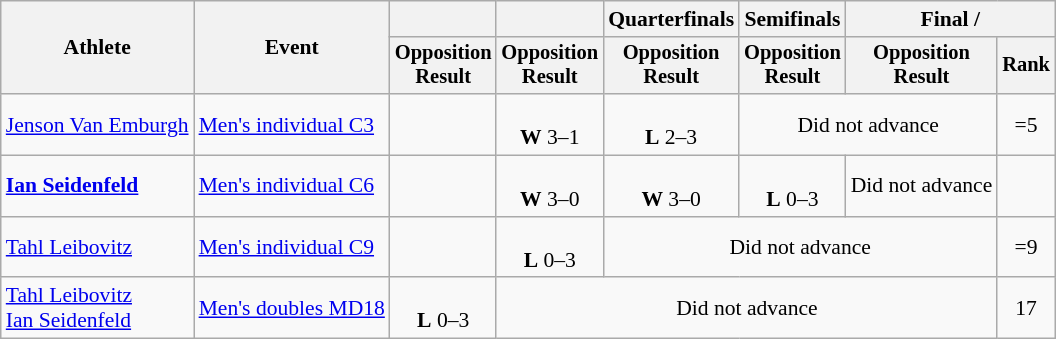<table class=wikitable style=font-size:90%;text-align:center>
<tr>
<th rowspan=2>Athlete</th>
<th rowspan=2>Event</th>
<th></th>
<th></th>
<th>Quarterfinals</th>
<th>Semifinals</th>
<th colspan=2>Final / </th>
</tr>
<tr style=font-size:95%>
<th>Opposition<br>Result</th>
<th>Opposition<br>Result</th>
<th>Opposition<br>Result</th>
<th>Opposition<br>Result</th>
<th>Opposition<br>Result</th>
<th>Rank</th>
</tr>
<tr>
<td align=left><a href='#'>Jenson Van Emburgh</a></td>
<td align=left><a href='#'>Men's individual C3</a></td>
<td></td>
<td><br><strong>W</strong> 3–1</td>
<td><br><strong>L</strong> 2–3</td>
<td colspan=2>Did not advance</td>
<td>=5</td>
</tr>
<tr>
<td align=left><strong><a href='#'>Ian Seidenfeld</a></strong></td>
<td align=left><a href='#'>Men's individual C6</a></td>
<td></td>
<td><br><strong>W</strong> 3–0</td>
<td><br><strong>W</strong> 3–0</td>
<td><br><strong>L</strong> 0–3</td>
<td>Did not advance</td>
<td></td>
</tr>
<tr>
<td align=left><a href='#'>Tahl Leibovitz</a></td>
<td align=left><a href='#'>Men's individual C9</a></td>
<td></td>
<td><br><strong>L</strong> 0–3</td>
<td colspan=3>Did not advance</td>
<td>=9</td>
</tr>
<tr>
<td align=left><a href='#'>Tahl Leibovitz</a><br><a href='#'>Ian Seidenfeld</a></td>
<td align=left><a href='#'>Men's doubles MD18</a></td>
<td><br><strong>L</strong> 0–3</td>
<td colspan=4>Did not advance</td>
<td>17</td>
</tr>
</table>
